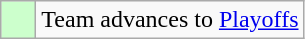<table class="wikitable">
<tr>
<td style="background:#ccffcc;">    </td>
<td>Team advances to <a href='#'>Playoffs</a></td>
</tr>
</table>
